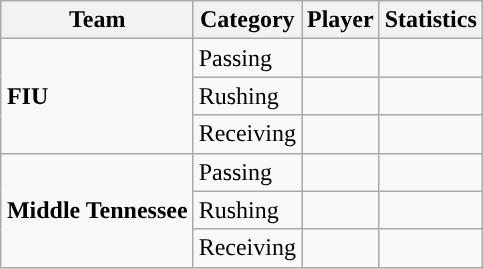<table class="wikitable" style="float: right;">
<tr>
<th>Team</th>
<th>Category</th>
<th>Player</th>
<th>Statistics</th>
</tr>
<tr>
<td rowspan=3><strong>FIU</strong></td>
<td>Passing</td>
<td></td>
<td></td>
</tr>
<tr>
<td>Rushing</td>
<td></td>
<td></td>
</tr>
<tr>
<td>Receiving</td>
<td></td>
<td></td>
</tr>
<tr>
<td rowspan=3><strong>Middle Tennessee</strong></td>
<td>Passing</td>
<td></td>
<td></td>
</tr>
<tr>
<td>Rushing</td>
<td></td>
<td></td>
</tr>
<tr>
<td>Receiving</td>
<td></td>
<td></td>
</tr>
</table>
